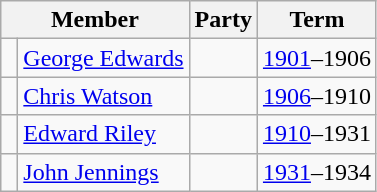<table class="wikitable">
<tr>
<th colspan="2">Member</th>
<th>Party</th>
<th>Term</th>
</tr>
<tr>
<td> </td>
<td><a href='#'>George Edwards</a></td>
<td></td>
<td><a href='#'>1901</a>–1906</td>
</tr>
<tr>
<td> </td>
<td><a href='#'>Chris Watson</a></td>
<td></td>
<td><a href='#'>1906</a>–1910</td>
</tr>
<tr>
<td> </td>
<td><a href='#'>Edward Riley</a></td>
<td></td>
<td><a href='#'>1910</a>–1931</td>
</tr>
<tr>
<td> </td>
<td><a href='#'>John Jennings</a></td>
<td></td>
<td><a href='#'>1931</a>–1934</td>
</tr>
</table>
